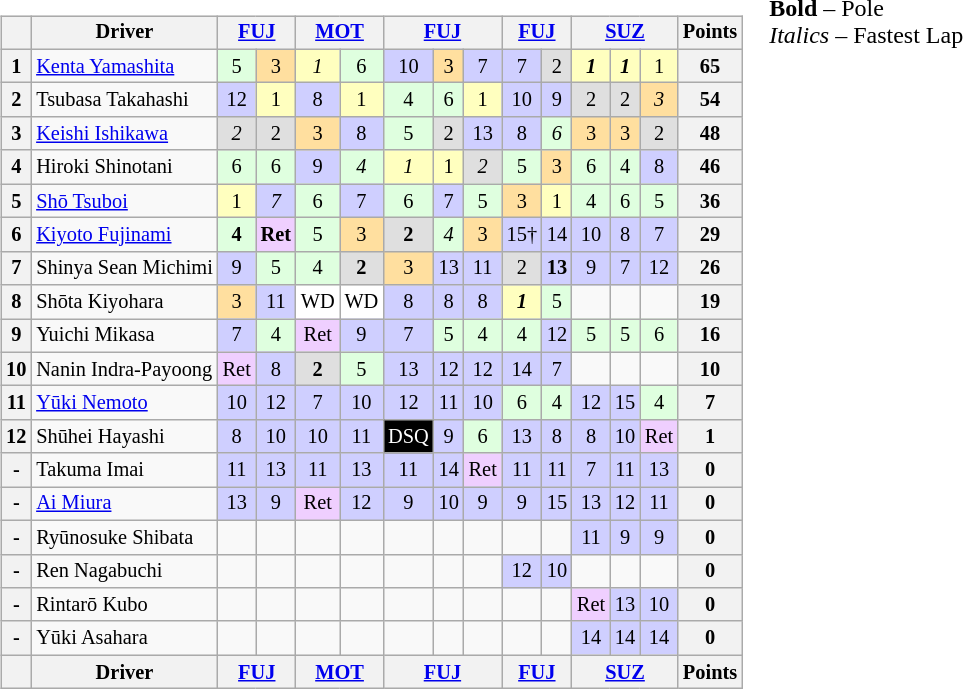<table>
<tr>
<td valign="top"><br><table class="wikitable" style="font-size: 85%; text-align:center;">
<tr>
<th></th>
<th>Driver</th>
<th colspan="2"><a href='#'>FUJ</a></th>
<th colspan="2"><a href='#'>MOT</a></th>
<th colspan="3"><a href='#'>FUJ</a></th>
<th colspan="2"><a href='#'>FUJ</a></th>
<th colspan="3"><a href='#'>SUZ</a></th>
<th>Points</th>
</tr>
<tr>
<th>1</th>
<td align="left"> <a href='#'>Kenta Yamashita</a></td>
<td style="background:#DFFFDF;">5</td>
<td style="background:#FFDF9F;">3</td>
<td style="background:#FFFFBF;"><em>1</em></td>
<td style="background:#DFFFDF;">6</td>
<td style="background:#CFCFFF;">10</td>
<td style="background:#FFDF9F;">3</td>
<td style="background:#CFCFFF;">7</td>
<td style="background:#CFCFFF;">7</td>
<td style="background:#DFDFDF;">2</td>
<td style="background:#FFFFBF;"><strong><em>1</em></strong></td>
<td style="background:#FFFFBF;"><strong><em>1</em></strong></td>
<td style="background:#FFFFBF;">1</td>
<th>65</th>
</tr>
<tr>
<th>2</th>
<td align="left"> Tsubasa Takahashi</td>
<td style="background:#CFCFFF;">12</td>
<td style="background:#FFFFBF;">1</td>
<td style="background:#CFCFFF;">8</td>
<td style="background:#FFFFBF;">1</td>
<td style="background:#DFFFDF;">4</td>
<td style="background:#DFFFDF;">6</td>
<td style="background:#FFFFBF;">1</td>
<td style="background:#CFCFFF;">10</td>
<td style="background:#CFCFFF;">9</td>
<td style="background:#DFDFDF;">2</td>
<td style="background:#DFDFDF;">2</td>
<td style="background:#FFDF9F;"><em>3</em></td>
<th>54</th>
</tr>
<tr>
<th>3</th>
<td align="left"> <a href='#'>Keishi Ishikawa</a></td>
<td style="background:#DFDFDF;"><em>2</em></td>
<td style="background:#DFDFDF;">2</td>
<td style="background:#FFDF9F;">3</td>
<td style="background:#CFCFFF;">8</td>
<td style="background:#DFFFDF;">5</td>
<td style="background:#DFDFDF;">2</td>
<td style="background:#CFCFFF;">13</td>
<td style="background:#CFCFFF;">8</td>
<td style="background:#DFFFDF;"><em>6</em></td>
<td style="background:#FFDF9F;">3</td>
<td style="background:#FFDF9F;">3</td>
<td style="background:#DFDFDF;">2</td>
<th>48</th>
</tr>
<tr>
<th>4</th>
<td align="left"> Hiroki Shinotani</td>
<td style="background:#DFFFDF;">6</td>
<td style="background:#DFFFDF;">6</td>
<td style="background:#CFCFFF;">9</td>
<td style="background:#DFFFDF;"><em>4</em></td>
<td style="background:#FFFFBF;"><em>1</em></td>
<td style="background:#FFFFBF;">1</td>
<td style="background:#DFDFDF;"><em>2</em></td>
<td style="background:#DFFFDF;">5</td>
<td style="background:#FFDF9F;">3</td>
<td style="background:#DFFFDF;">6</td>
<td style="background:#DFFFDF;">4</td>
<td style="background:#CFCFFF;">8</td>
<th>46</th>
</tr>
<tr>
<th>5</th>
<td align="left"> <a href='#'>Shō Tsuboi</a></td>
<td style="background:#FFFFBF;">1</td>
<td style="background:#CFCFFF;"><em>7</em></td>
<td style="background:#DFFFDF;">6</td>
<td style="background:#CFCFFF;">7</td>
<td style="background:#DFFFDF;">6</td>
<td style="background:#CFCFFF;">7</td>
<td style="background:#DFFFDF;">5</td>
<td style="background:#FFDF9F;">3</td>
<td style="background:#FFFFBF;">1</td>
<td style="background:#DFFFDF;">4</td>
<td style="background:#DFFFDF;">6</td>
<td style="background:#DFFFDF;">5</td>
<th>36</th>
</tr>
<tr>
<th>6</th>
<td align="left"> <a href='#'>Kiyoto Fujinami</a></td>
<td style="background:#DFFFDF;"><strong>4</strong></td>
<td style="background:#EFCFFF;"><strong>Ret</strong></td>
<td style="background:#DFFFDF;">5</td>
<td style="background:#FFDF9F;">3</td>
<td style="background:#DFDFDF;"><strong>2</strong></td>
<td style="background:#DFFFDF;"><em>4</em></td>
<td style="background:#FFDF9F;">3</td>
<td style="background:#CFCFFF;">15†</td>
<td style="background:#CFCFFF;">14</td>
<td style="background:#CFCFFF;">10</td>
<td style="background:#CFCFFF;">8</td>
<td style="background:#CFCFFF;">7</td>
<th>29</th>
</tr>
<tr>
<th>7</th>
<td align="left"> Shinya Sean Michimi</td>
<td style="background:#CFCFFF;">9</td>
<td style="background:#DFFFDF;">5</td>
<td style="background:#DFFFDF;">4</td>
<td style="background:#DFDFDF;"><strong>2</strong></td>
<td style="background:#FFDF9F;">3</td>
<td style="background:#CFCFFF;">13</td>
<td style="background:#CFCFFF;">11</td>
<td style="background:#DFDFDF;">2</td>
<td style="background:#CFCFFF;"><strong>13</strong></td>
<td style="background:#CFCFFF;">9</td>
<td style="background:#CFCFFF;">7</td>
<td style="background:#CFCFFF;">12</td>
<th>26</th>
</tr>
<tr>
<th>8</th>
<td align="left"> Shōta Kiyohara</td>
<td style="background:#FFDF9F;">3</td>
<td style="background:#CFCFFF;">11</td>
<td style="background:#FFFFFF;">WD</td>
<td style="background:#FFFFFF;">WD</td>
<td style="background:#CFCFFF;">8</td>
<td style="background:#CFCFFF;">8</td>
<td style="background:#CFCFFF;">8</td>
<td style="background:#FFFFBF;"><strong><em>1</em></strong></td>
<td style="background:#DFFFDF;">5</td>
<td style="background:#;"></td>
<td style="background:#;"></td>
<td style="background:#;"></td>
<th>19</th>
</tr>
<tr>
<th>9</th>
<td align="left"> Yuichi Mikasa</td>
<td style="background:#CFCFFF;">7</td>
<td style="background:#DFFFDF;">4</td>
<td style="background:#EFCFFF;">Ret</td>
<td style="background:#CFCFFF;">9</td>
<td style="background:#CFCFFF;">7</td>
<td style="background:#DFFFDF;">5</td>
<td style="background:#DFFFDF;">4</td>
<td style="background:#DFFFDF;">4</td>
<td style="background:#CFCFFF;">12</td>
<td style="background:#DFFFDF;">5</td>
<td style="background:#DFFFDF;">5</td>
<td style="background:#DFFFDF;">6</td>
<th>16</th>
</tr>
<tr>
<th>10</th>
<td align="left"> Nanin Indra-Payoong</td>
<td style="background:#EFCFFF;">Ret</td>
<td style="background:#CFCFFF;">8</td>
<td style="background:#DFDFDF;"><strong>2</strong></td>
<td style="background:#DFFFDF;">5</td>
<td style="background:#CFCFFF;">13</td>
<td style="background:#CFCFFF;">12</td>
<td style="background:#CFCFFF;">12</td>
<td style="background:#CFCFFF;">14</td>
<td style="background:#CFCFFF;">7</td>
<td style="background:#;"></td>
<td style="background:#;"></td>
<td style="background:#;"></td>
<th>10</th>
</tr>
<tr>
<th>11</th>
<td align="left"> <a href='#'>Yūki Nemoto</a></td>
<td style="background:#CFCFFF;">10</td>
<td style="background:#CFCFFF;">12</td>
<td style="background:#CFCFFF;">7</td>
<td style="background:#CFCFFF;">10</td>
<td style="background:#CFCFFF;">12</td>
<td style="background:#CFCFFF;">11</td>
<td style="background:#CFCFFF;">10</td>
<td style="background:#DFFFDF;">6</td>
<td style="background:#DFFFDF;">4</td>
<td style="background:#CFCFFF;">12</td>
<td style="background:#CFCFFF;">15</td>
<td style="background:#DFFFDF;">4</td>
<th>7</th>
</tr>
<tr>
<th>12</th>
<td align="left"> Shūhei Hayashi</td>
<td style="background:#CFCFFF;">8</td>
<td style="background:#CFCFFF;">10</td>
<td style="background:#CFCFFF;">10</td>
<td style="background:#CFCFFF;">11</td>
<td style="background:#000000; color:white">DSQ</td>
<td style="background:#CFCFFF;">9</td>
<td style="background:#DFFFDF;">6</td>
<td style="background:#CFCFFF;">13</td>
<td style="background:#CFCFFF;">8</td>
<td style="background:#CFCFFF;">8</td>
<td style="background:#CFCFFF;">10</td>
<td style="background:#EFCFFF;">Ret</td>
<th>1</th>
</tr>
<tr>
<th>-</th>
<td align="left"> Takuma Imai</td>
<td style="background:#CFCFFF;">11</td>
<td style="background:#CFCFFF;">13</td>
<td style="background:#CFCFFF;">11</td>
<td style="background:#CFCFFF;">13</td>
<td style="background:#CFCFFF;">11</td>
<td style="background:#CFCFFF;">14</td>
<td style="background:#EFCFFF;">Ret</td>
<td style="background:#CFCFFF;">11</td>
<td style="background:#CFCFFF;">11</td>
<td style="background:#CFCFFF;">7</td>
<td style="background:#CFCFFF;">11</td>
<td style="background:#CFCFFF;">13</td>
<th>0</th>
</tr>
<tr>
<th>-</th>
<td align="left"> <a href='#'>Ai Miura</a></td>
<td style="background:#CFCFFF;">13</td>
<td style="background:#CFCFFF;">9</td>
<td style="background:#EFCFFF;">Ret</td>
<td style="background:#CFCFFF;">12</td>
<td style="background:#CFCFFF;">9</td>
<td style="background:#CFCFFF;">10</td>
<td style="background:#CFCFFF;">9</td>
<td style="background:#CFCFFF;">9</td>
<td style="background:#CFCFFF;">15</td>
<td style="background:#CFCFFF;">13</td>
<td style="background:#CFCFFF;">12</td>
<td style="background:#CFCFFF;">11</td>
<th>0</th>
</tr>
<tr>
<th>-</th>
<td align="left"> Ryūnosuke Shibata</td>
<td style="background:#;"></td>
<td style="background:#;"></td>
<td style="background:#;"></td>
<td style="background:#;"></td>
<td style="background:#;"></td>
<td style="background:#;"></td>
<td style="background:#;"></td>
<td style="background:#;"></td>
<td style="background:#;"></td>
<td style="background:#CFCFFF;">11</td>
<td style="background:#CFCFFF;">9</td>
<td style="background:#CFCFFF;">9</td>
<th>0</th>
</tr>
<tr>
<th>-</th>
<td align="left"> Ren Nagabuchi</td>
<td style="background:#;"></td>
<td style="background:#;"></td>
<td style="background:#;"></td>
<td style="background:#;"></td>
<td style="background:#;"></td>
<td style="background:#;"></td>
<td style="background:#;"></td>
<td style="background:#CFCFFF;">12</td>
<td style="background:#CFCFFF;">10</td>
<td style="background:#;"></td>
<td style="background:#;"></td>
<td style="background:#;"></td>
<th>0</th>
</tr>
<tr>
<th>-</th>
<td align="left"> Rintarō Kubo</td>
<td style="background:#;"></td>
<td style="background:#;"></td>
<td style="background:#;"></td>
<td style="background:#;"></td>
<td style="background:#;"></td>
<td style="background:#;"></td>
<td style="background:#;"></td>
<td style="background:#;"></td>
<td style="background:#;"></td>
<td style="background:#EFCFFF;">Ret</td>
<td style="background:#CFCFFF;">13</td>
<td style="background:#CFCFFF;">10</td>
<th>0</th>
</tr>
<tr>
<th>-</th>
<td align="left"> Yūki Asahara</td>
<td style="background:#;"></td>
<td style="background:#;"></td>
<td style="background:#;"></td>
<td style="background:#;"></td>
<td style="background:#;"></td>
<td style="background:#;"></td>
<td style="background:#;"></td>
<td style="background:#;"></td>
<td style="background:#;"></td>
<td style="background:#CFCFFF;">14</td>
<td style="background:#CFCFFF;">14</td>
<td style="background:#CFCFFF;">14</td>
<th>0</th>
</tr>
<tr>
<th></th>
<th>Driver</th>
<th colspan="2"><a href='#'>FUJ</a></th>
<th colspan="2"><a href='#'>MOT</a></th>
<th colspan="3"><a href='#'>FUJ</a></th>
<th colspan="2"><a href='#'>FUJ</a></th>
<th colspan="3"><a href='#'>SUZ</a></th>
<th>Points</th>
</tr>
</table>
</td>
<td valign="top"><br><span><strong>Bold</strong> – Pole<br>
<em>Italics</em> – Fastest Lap</span></td>
</tr>
</table>
